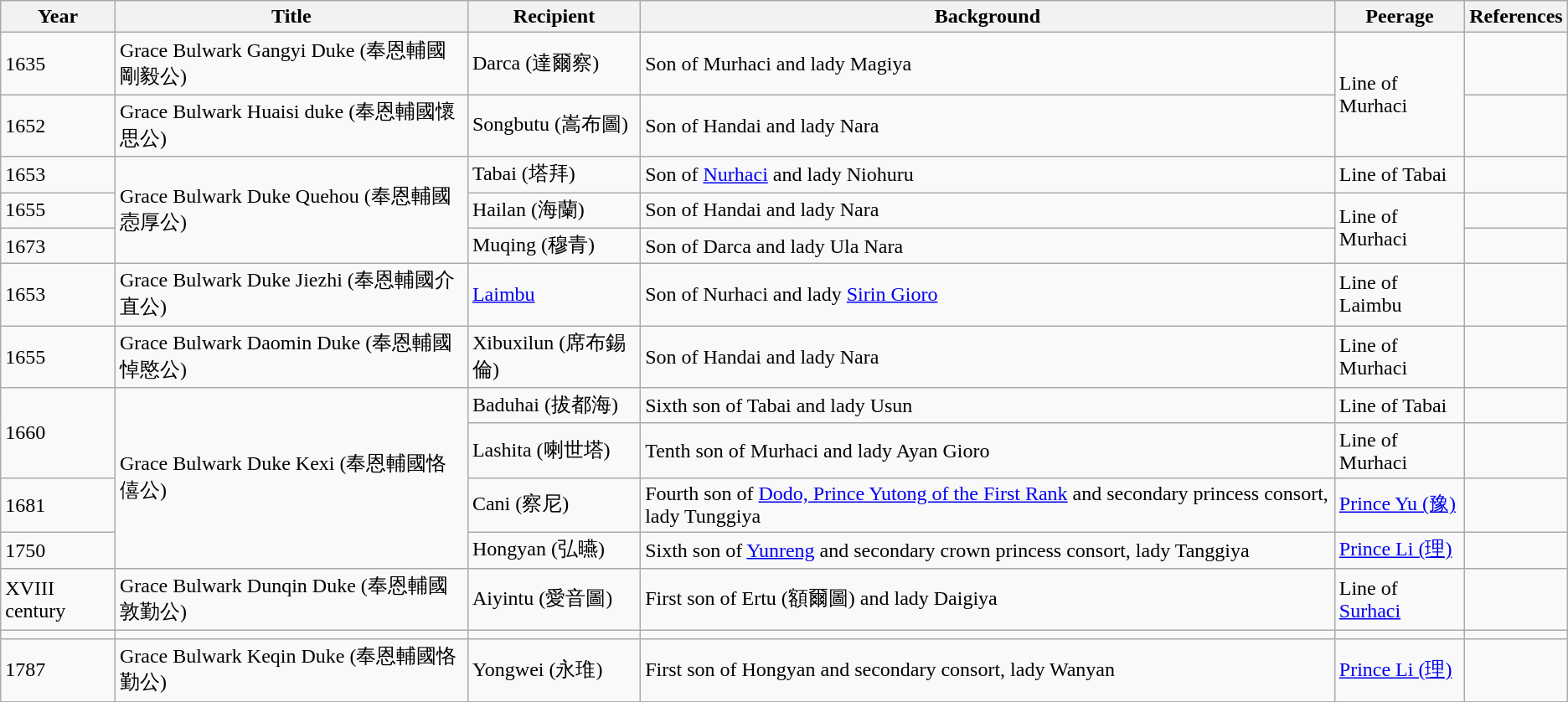<table class="wikitable">
<tr>
<th>Year</th>
<th>Title</th>
<th>Recipient</th>
<th>Background</th>
<th>Peerage</th>
<th>References</th>
</tr>
<tr>
<td>1635</td>
<td>Grace Bulwark Gangyi Duke (奉恩輔國剛毅公)</td>
<td>Darca (達爾察)</td>
<td>Son of Murhaci and lady Magiya</td>
<td rowspan="2">Line of Murhaci</td>
<td></td>
</tr>
<tr>
<td>1652</td>
<td>Grace Bulwark Huaisi duke (奉恩輔國懷思公)</td>
<td>Songbutu (嵩布圖)</td>
<td>Son of Handai and lady Nara</td>
<td></td>
</tr>
<tr>
<td>1653</td>
<td rowspan="3">Grace Bulwark Duke Quehou (奉恩輔國悫厚公)</td>
<td>Tabai (塔拜)</td>
<td>Son of <a href='#'>Nurhaci</a> and lady Niohuru</td>
<td>Line of Tabai</td>
<td></td>
</tr>
<tr>
<td>1655</td>
<td>Hailan (海蘭)</td>
<td>Son of Handai and lady Nara</td>
<td rowspan="2">Line of Murhaci</td>
<td></td>
</tr>
<tr>
<td>1673</td>
<td>Muqing (穆青)</td>
<td>Son of Darca and lady Ula Nara</td>
<td></td>
</tr>
<tr>
<td>1653</td>
<td>Grace Bulwark Duke Jiezhi (奉恩輔國介直公)</td>
<td><a href='#'>Laimbu</a></td>
<td>Son of Nurhaci and lady <a href='#'>Sirin Gioro</a></td>
<td>Line of Laimbu</td>
<td></td>
</tr>
<tr>
<td>1655</td>
<td>Grace Bulwark Daomin Duke (奉恩輔國悼愍公)</td>
<td>Xibuxilun (席布錫倫)</td>
<td>Son of Handai and lady Nara</td>
<td>Line of Murhaci</td>
<td></td>
</tr>
<tr>
<td rowspan="2">1660</td>
<td rowspan="4">Grace Bulwark Duke Kexi (奉恩輔國恪僖公)</td>
<td>Baduhai (拔都海)</td>
<td>Sixth son of Tabai and lady Usun</td>
<td>Line of Tabai</td>
<td></td>
</tr>
<tr>
<td>Lashita (喇世塔)</td>
<td>Tenth son of Murhaci and lady Ayan Gioro</td>
<td>Line of Murhaci</td>
<td></td>
</tr>
<tr>
<td>1681</td>
<td>Cani (察尼)</td>
<td>Fourth son of <a href='#'>Dodo, Prince Yutong of the First Rank</a> and secondary princess consort, lady Tunggiya</td>
<td><a href='#'>Prince Yu (豫)</a></td>
<td></td>
</tr>
<tr>
<td>1750</td>
<td>Hongyan (弘曣)</td>
<td>Sixth son of <a href='#'>Yunreng</a> and secondary crown princess consort, lady Tanggiya</td>
<td><a href='#'>Prince Li (理)</a></td>
<td></td>
</tr>
<tr>
<td>XVIII century</td>
<td>Grace Bulwark Dunqin Duke (奉恩輔國敦勤公)</td>
<td>Aiyintu (愛音圖)</td>
<td>First son of Ertu (額爾圖) and lady Daigiya</td>
<td>Line of <a href='#'>Surhaci</a></td>
<td></td>
</tr>
<tr>
<td></td>
<td></td>
<td></td>
<td></td>
<td></td>
<td></td>
</tr>
<tr>
<td>1787</td>
<td>Grace Bulwark Keqin Duke (奉恩輔國恪勤公)</td>
<td>Yongwei (永琟)</td>
<td>First son of Hongyan and secondary consort, lady Wanyan</td>
<td><a href='#'>Prince Li (理)</a></td>
<td></td>
</tr>
</table>
